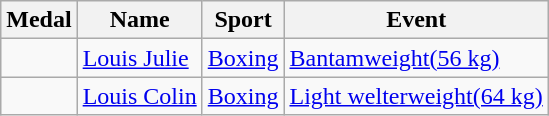<table class="wikitable">
<tr>
<th>Medal</th>
<th>Name</th>
<th>Sport</th>
<th>Event</th>
</tr>
<tr>
<td></td>
<td><a href='#'>Louis Julie</a></td>
<td><a href='#'>Boxing</a></td>
<td><a href='#'>Bantamweight(56 kg)</a></td>
</tr>
<tr>
<td></td>
<td><a href='#'>Louis Colin</a></td>
<td><a href='#'>Boxing</a></td>
<td><a href='#'>Light welterweight(64 kg)</a></td>
</tr>
</table>
